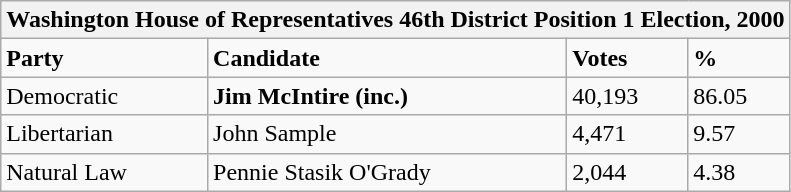<table class="wikitable">
<tr>
<th colspan="4">Washington House of Representatives 46th District Position 1 Election, 2000</th>
</tr>
<tr>
<td><strong>Party</strong></td>
<td><strong>Candidate</strong></td>
<td><strong>Votes</strong></td>
<td><strong>%</strong></td>
</tr>
<tr>
<td>Democratic</td>
<td><strong>Jim McIntire (inc.)</strong></td>
<td>40,193</td>
<td>86.05</td>
</tr>
<tr>
<td>Libertarian</td>
<td>John Sample</td>
<td>4,471</td>
<td>9.57</td>
</tr>
<tr>
<td>Natural Law</td>
<td>Pennie Stasik O'Grady</td>
<td>2,044</td>
<td>4.38</td>
</tr>
</table>
